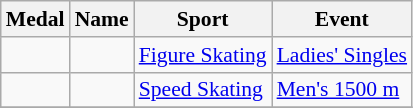<table class="wikitable sortable" style="font-size:90%">
<tr>
<th>Medal</th>
<th>Name</th>
<th>Sport</th>
<th>Event</th>
</tr>
<tr>
<td></td>
<td></td>
<td><a href='#'>Figure Skating</a></td>
<td><a href='#'>Ladies' Singles</a></td>
</tr>
<tr>
<td></td>
<td></td>
<td><a href='#'>Speed Skating</a></td>
<td><a href='#'>Men's 1500 m</a></td>
</tr>
<tr>
</tr>
</table>
